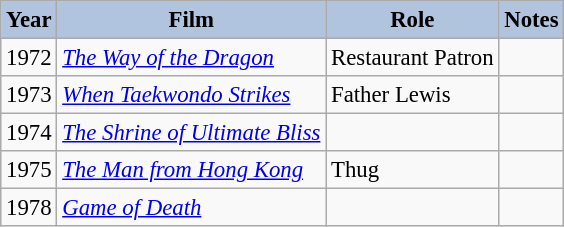<table class="wikitable" style="font-size:95%;">
<tr>
<th style="background:#B0C4DE;">Year</th>
<th style="background:#B0C4DE;">Film</th>
<th style="background:#B0C4DE;">Role</th>
<th style="background:#B0C4DE;">Notes</th>
</tr>
<tr>
<td>1972</td>
<td><em><a href='#'>The Way of the Dragon</a></em></td>
<td>Restaurant Patron</td>
<td></td>
</tr>
<tr>
<td>1973</td>
<td><em><a href='#'>When Taekwondo Strikes</a></em></td>
<td>Father Lewis</td>
<td></td>
</tr>
<tr>
<td>1974</td>
<td><em><a href='#'>The Shrine of Ultimate Bliss</a></em></td>
<td></td>
<td></td>
</tr>
<tr>
<td>1975</td>
<td><em><a href='#'>The Man from Hong Kong</a></em></td>
<td>Thug</td>
<td></td>
</tr>
<tr>
<td>1978</td>
<td><em><a href='#'>Game of Death</a></em></td>
<td></td>
<td></td>
</tr>
</table>
